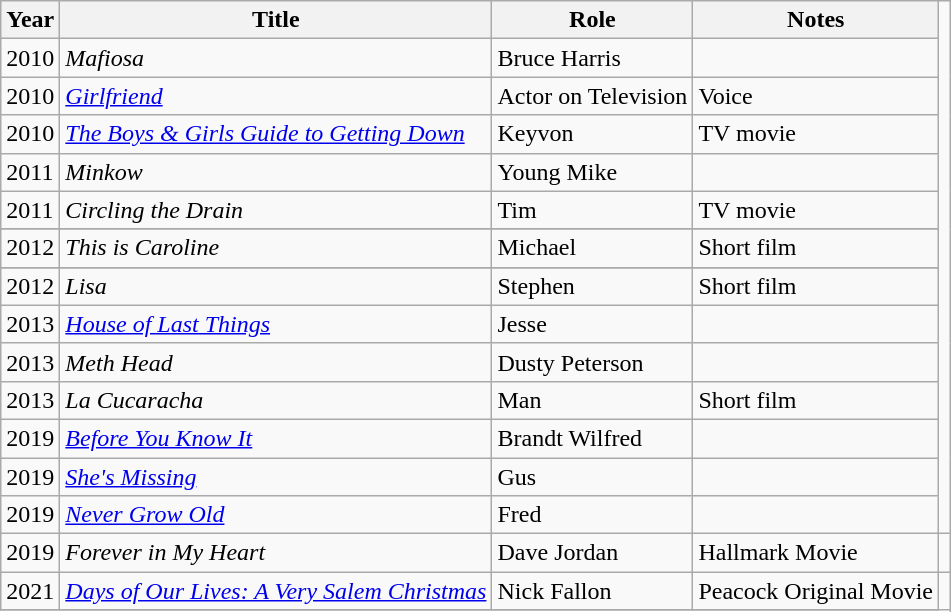<table class="wikitable sortable">
<tr>
<th>Year</th>
<th>Title</th>
<th>Role</th>
<th class="unsortable">Notes</th>
</tr>
<tr>
<td>2010</td>
<td><em>Mafiosa</em></td>
<td>Bruce Harris</td>
<td></td>
</tr>
<tr>
<td>2010</td>
<td><em><a href='#'>Girlfriend</a></em></td>
<td>Actor on Television</td>
<td>Voice</td>
</tr>
<tr>
<td>2010</td>
<td><em><a href='#'>The Boys & Girls Guide to Getting Down</a></em></td>
<td>Keyvon</td>
<td>TV movie</td>
</tr>
<tr>
<td>2011</td>
<td><em>Minkow</em></td>
<td>Young Mike</td>
<td></td>
</tr>
<tr>
<td>2011</td>
<td><em>Circling the Drain</em></td>
<td>Tim</td>
<td>TV movie</td>
</tr>
<tr>
</tr>
<tr>
<td>2012</td>
<td><em>This is Caroline</em></td>
<td>Michael</td>
<td>Short film</td>
</tr>
<tr>
</tr>
<tr>
<td>2012</td>
<td><em>Lisa</em></td>
<td>Stephen</td>
<td>Short film</td>
</tr>
<tr>
<td>2013</td>
<td><em><a href='#'>House of Last Things</a></em></td>
<td>Jesse</td>
<td></td>
</tr>
<tr>
<td>2013</td>
<td><em>Meth Head</em></td>
<td>Dusty Peterson</td>
<td></td>
</tr>
<tr>
<td>2013</td>
<td><em>La Cucaracha</em></td>
<td>Man</td>
<td>Short film</td>
</tr>
<tr>
<td>2019</td>
<td><em><a href='#'>Before You Know It</a></em></td>
<td>Brandt Wilfred</td>
<td></td>
</tr>
<tr>
<td>2019</td>
<td><em><a href='#'>She's Missing</a></em></td>
<td>Gus</td>
<td></td>
</tr>
<tr>
<td>2019</td>
<td><em><a href='#'>Never Grow Old</a></em></td>
<td>Fred</td>
<td></td>
</tr>
<tr>
<td>2019</td>
<td><em>Forever in My Heart</em></td>
<td>Dave Jordan</td>
<td>Hallmark Movie</td>
<td></td>
</tr>
<tr>
<td>2021</td>
<td><em><a href='#'>Days of Our Lives: A Very Salem Christmas</a></em></td>
<td>Nick Fallon</td>
<td>Peacock Original Movie</td>
</tr>
<tr>
</tr>
</table>
